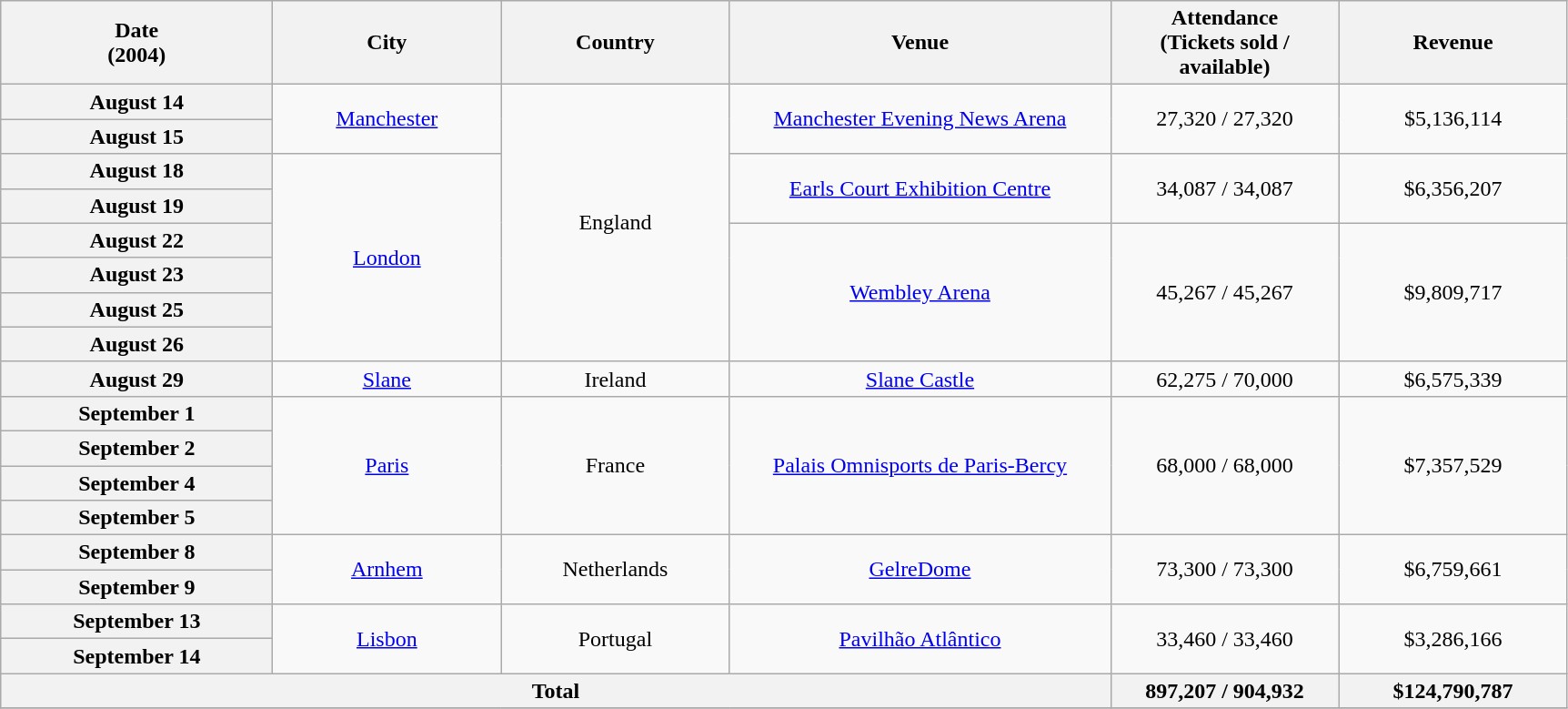<table class="wikitable plainrowheaders" style="text-align:center;">
<tr>
<th scope="col" style="width:12em;">Date<br>(2004)</th>
<th scope="col" style="width:10em;">City</th>
<th scope="col" style="width:10em;">Country</th>
<th scope="col" style="width:17em;">Venue</th>
<th scope="col" style="width:10em;">Attendance<br>(Tickets sold / available)</th>
<th scope="col" style="width:10em;">Revenue</th>
</tr>
<tr>
<th scope="row" style="text-align:center;">August 14</th>
<td rowspan="2"><a href='#'>Manchester</a></td>
<td rowspan="8">England</td>
<td rowspan="2"><a href='#'>Manchester Evening News Arena</a></td>
<td rowspan="2">27,320 / 27,320</td>
<td rowspan="2">$5,136,114</td>
</tr>
<tr>
<th scope="row" style="text-align:center;">August 15</th>
</tr>
<tr>
<th scope="row" style="text-align:center;">August 18</th>
<td rowspan="6"><a href='#'>London</a></td>
<td rowspan="2"><a href='#'>Earls Court Exhibition Centre</a></td>
<td rowspan="2">34,087 / 34,087</td>
<td rowspan="2">$6,356,207</td>
</tr>
<tr>
<th scope="row" style="text-align:center;">August 19</th>
</tr>
<tr>
<th scope="row" style="text-align:center;">August 22</th>
<td rowspan="4"><a href='#'>Wembley Arena</a></td>
<td rowspan="4">45,267 / 45,267</td>
<td rowspan="4">$9,809,717</td>
</tr>
<tr>
<th scope="row" style="text-align:center;">August 23</th>
</tr>
<tr>
<th scope="row" style="text-align:center;">August 25</th>
</tr>
<tr>
<th scope="row" style="text-align:center;">August 26</th>
</tr>
<tr>
<th scope="row" style="text-align:center;">August 29</th>
<td><a href='#'>Slane</a></td>
<td>Ireland</td>
<td><a href='#'>Slane Castle</a></td>
<td rowspan="1">62,275 / 70,000</td>
<td rowspan="1">$6,575,339</td>
</tr>
<tr>
<th scope="row" style="text-align:center;">September 1</th>
<td rowspan="4"><a href='#'>Paris</a></td>
<td rowspan="4">France</td>
<td rowspan="4"><a href='#'>Palais Omnisports de Paris-Bercy</a></td>
<td rowspan="4">68,000 / 68,000</td>
<td rowspan="4">$7,357,529</td>
</tr>
<tr>
<th scope="row" style="text-align:center;">September 2</th>
</tr>
<tr>
<th scope="row" style="text-align:center;">September 4</th>
</tr>
<tr>
<th scope="row" style="text-align:center;">September 5</th>
</tr>
<tr>
<th scope="row" style="text-align:center;">September 8</th>
<td rowspan="2"><a href='#'>Arnhem</a></td>
<td rowspan="2">Netherlands</td>
<td rowspan="2"><a href='#'>GelreDome</a></td>
<td rowspan="2">73,300 / 73,300</td>
<td rowspan="2">$6,759,661</td>
</tr>
<tr>
<th scope="row" style="text-align:center;">September 9</th>
</tr>
<tr>
<th scope="row" style="text-align:center;">September 13</th>
<td rowspan="2"><a href='#'>Lisbon</a></td>
<td rowspan="2">Portugal</td>
<td rowspan="2"><a href='#'>Pavilhão Atlântico</a></td>
<td rowspan="2">33,460 / 33,460</td>
<td rowspan="2">$3,286,166</td>
</tr>
<tr>
<th scope="row" style="text-align:center;">September 14</th>
</tr>
<tr>
<th colspan="4">Total</th>
<th>897,207 / 904,932</th>
<th>$124,790,787</th>
</tr>
<tr>
</tr>
</table>
